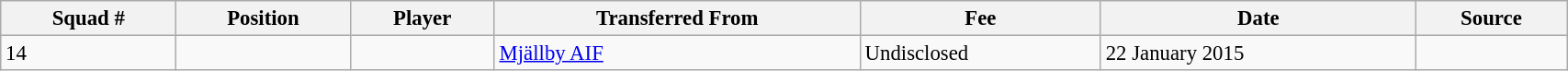<table class="wikitable sortable" style="width:90%; text-align:center; font-size:95%; text-align:left;">
<tr>
<th>Squad #</th>
<th>Position</th>
<th>Player</th>
<th>Transferred From</th>
<th>Fee</th>
<th>Date</th>
<th>Source</th>
</tr>
<tr>
<td>14</td>
<td></td>
<td></td>
<td> <a href='#'>Mjällby AIF</a></td>
<td>Undisclosed</td>
<td>22 January 2015</td>
<td></td>
</tr>
</table>
